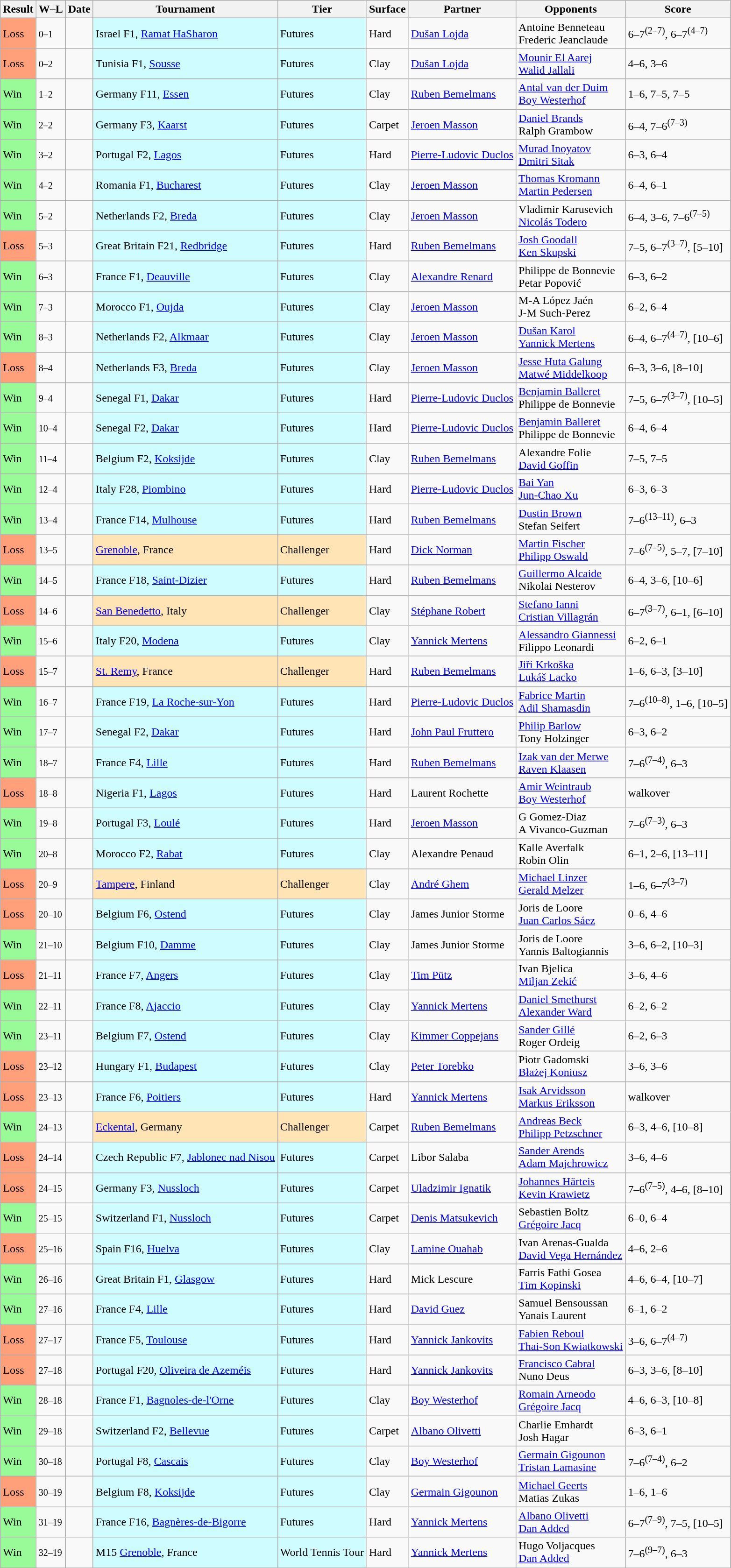<table class="sortable wikitable">
<tr>
<th>Result</th>
<th class="unsortable">W–L</th>
<th>Date</th>
<th>Tournament</th>
<th>Tier</th>
<th>Surface</th>
<th>Partner</th>
<th>Opponents</th>
<th class="unsortable">Score</th>
</tr>
<tr>
<td style="background:#ffa07a;">Loss</td>
<td><small>0–1</small></td>
<td></td>
<td style="background:#cffcff;">Israel F1, <a href='#'>Ramat HaSharon</a></td>
<td style="background:#cffcff;">Futures</td>
<td>Hard</td>
<td> <a href='#'>Dušan Lojda</a></td>
<td> Antoine Benneteau <br>  Frederic Jeanclaude</td>
<td>6–7<sup>(2–7)</sup>, 6–7<sup>(4–7)</sup></td>
</tr>
<tr>
<td style="background:#ffa07a;">Loss</td>
<td><small>0–2</small></td>
<td></td>
<td style="background:#cffcff;">Tunisia F1, <a href='#'>Sousse</a></td>
<td style="background:#cffcff;">Futures</td>
<td>Clay</td>
<td> <a href='#'>Dušan Lojda</a></td>
<td> <a href='#'>Mounir El Aarej</a> <br>  <a href='#'>Walid Jallali</a></td>
<td>4–6, 3–6</td>
</tr>
<tr>
<td style="background:#98fb98;">Win</td>
<td><small>1–2</small></td>
<td></td>
<td style="background:#cffcff;">Germany F11, <a href='#'>Essen</a></td>
<td style="background:#cffcff;">Futures</td>
<td>Clay</td>
<td> <a href='#'>Ruben Bemelmans</a></td>
<td> <a href='#'>Antal van der Duim</a> <br>  <a href='#'>Boy Westerhof</a></td>
<td>1–6, 7–5, 7–5</td>
</tr>
<tr>
<td style="background:#98fb98;">Win</td>
<td><small>2–2</small></td>
<td></td>
<td style="background:#cffcff;">Germany F3, <a href='#'>Kaarst</a></td>
<td style="background:#cffcff;">Futures</td>
<td>Carpet</td>
<td> <a href='#'>Jeroen Masson</a></td>
<td> <a href='#'>Daniel Brands</a> <br>  Ralph Grambow</td>
<td>6–4, 7–6<sup>(7–3)</sup></td>
</tr>
<tr>
<td style="background:#98fb98;">Win</td>
<td><small>3–2</small></td>
<td></td>
<td style="background:#cffcff;">Portugal F2, <a href='#'>Lagos</a></td>
<td style="background:#cffcff;">Futures</td>
<td>Hard</td>
<td> <a href='#'>Pierre-Ludovic Duclos</a></td>
<td> <a href='#'>Murad Inoyatov</a> <br>  <a href='#'>Dmitri Sitak</a></td>
<td>6–3, 6–4</td>
</tr>
<tr>
<td style="background:#98fb98;">Win</td>
<td><small>4–2</small></td>
<td></td>
<td style="background:#cffcff;">Romania F1, <a href='#'>Bucharest</a></td>
<td style="background:#cffcff;">Futures</td>
<td>Clay</td>
<td> <a href='#'>Jeroen Masson</a></td>
<td> <a href='#'>Thomas Kromann</a> <br>  <a href='#'>Martin Pedersen</a></td>
<td>6–4, 6–1</td>
</tr>
<tr>
<td style="background:#98fb98;">Win</td>
<td><small>5–2</small></td>
<td></td>
<td style="background:#cffcff;">Netherlands F2, <a href='#'>Breda</a></td>
<td style="background:#cffcff;">Futures</td>
<td>Clay</td>
<td> <a href='#'>Jeroen Masson</a></td>
<td> Vladimir Karusevich <br>  <a href='#'>Nicolás Todero</a></td>
<td>6–4, 3–6, 7–6<sup>(7–5)</sup></td>
</tr>
<tr>
<td style="background:#ffa07a;">Loss</td>
<td><small>5–3</small></td>
<td></td>
<td style="background:#cffcff;">Great Britain F21, <a href='#'>Redbridge</a></td>
<td style="background:#cffcff;">Futures</td>
<td>Hard</td>
<td> <a href='#'>Ruben Bemelmans</a></td>
<td> <a href='#'>Josh Goodall</a> <br>  <a href='#'>Ken Skupski</a></td>
<td>7–5, 6–7<sup>(3–7)</sup>, [5–10]</td>
</tr>
<tr>
<td style="background:#98fb98;">Win</td>
<td><small>6–3</small></td>
<td></td>
<td style="background:#cffcff;">France F1, <a href='#'>Deauville</a></td>
<td style="background:#cffcff;">Futures</td>
<td>Clay</td>
<td> <a href='#'>Alexandre Renard</a></td>
<td> Philippe de Bonnevie <br>  Petar Popović</td>
<td>6–3, 6–2</td>
</tr>
<tr>
<td style="background:#98fb98;">Win</td>
<td><small>7–3</small></td>
<td></td>
<td style="background:#cffcff;">Morocco F1, <a href='#'>Oujda</a></td>
<td style="background:#cffcff;">Futures</td>
<td>Clay</td>
<td> <a href='#'>Jeroen Masson</a></td>
<td> M-A López Jaén<br>  J-M Such-Perez</td>
<td>6–2, 6–4</td>
</tr>
<tr>
<td style="background:#98fb98;">Win</td>
<td><small>8–3</small></td>
<td></td>
<td style="background:#cffcff;">Netherlands F2, <a href='#'>Alkmaar</a></td>
<td style="background:#cffcff;">Futures</td>
<td>Clay</td>
<td> <a href='#'>Jeroen Masson</a></td>
<td> <a href='#'>Dušan Karol</a> <br>  <a href='#'>Yannick Mertens</a></td>
<td>6–4, 6–7<sup>(4–7)</sup>, [10–6]</td>
</tr>
<tr>
<td style="background:#ffa07a;">Loss</td>
<td><small>8–4</small></td>
<td></td>
<td style="background:#cffcff;">Netherlands F3, <a href='#'>Breda</a></td>
<td style="background:#cffcff;">Futures</td>
<td>Clay</td>
<td> <a href='#'>Jeroen Masson</a></td>
<td> <a href='#'>Jesse Huta Galung</a> <br>  <a href='#'>Matwé Middelkoop</a></td>
<td>6–3, 3–6, [8–10]</td>
</tr>
<tr>
<td style="background:#98fb98;">Win</td>
<td><small>9–4</small></td>
<td></td>
<td style="background:#cffcff;">Senegal F1, <a href='#'>Dakar</a></td>
<td style="background:#cffcff;">Futures</td>
<td>Hard</td>
<td> <a href='#'>Pierre-Ludovic Duclos</a></td>
<td> <a href='#'>Benjamin Balleret</a> <br>  Philippe de Bonnevie</td>
<td>7–5, 6–7<sup>(3–7)</sup>, [10–5]</td>
</tr>
<tr>
<td style="background:#98fb98;">Win</td>
<td><small>10–4</small></td>
<td></td>
<td style="background:#cffcff;">Senegal F2, <a href='#'>Dakar</a></td>
<td style="background:#cffcff;">Futures</td>
<td>Hard</td>
<td> <a href='#'>Pierre-Ludovic Duclos</a></td>
<td> <a href='#'>Benjamin Balleret</a> <br>  Philippe de Bonnevie</td>
<td>6–4, 6–4</td>
</tr>
<tr>
<td style="background:#98fb98;">Win</td>
<td><small>11–4</small></td>
<td></td>
<td style="background:#cffcff;">Belgium F2, <a href='#'>Koksijde</a></td>
<td style="background:#cffcff;">Futures</td>
<td>Clay</td>
<td> <a href='#'>Ruben Bemelmans</a></td>
<td> Alexandre Folie <br>  <a href='#'>David Goffin</a></td>
<td>7–5, 7–5</td>
</tr>
<tr>
<td style="background:#98fb98;">Win</td>
<td><small>12–4</small></td>
<td></td>
<td style="background:#cffcff;">Italy F28, <a href='#'>Piombino</a></td>
<td style="background:#cffcff;">Futures</td>
<td>Hard</td>
<td> <a href='#'>Pierre-Ludovic Duclos</a></td>
<td> <a href='#'>Bai Yan</a> <br>  <a href='#'>Jun-Chao Xu</a></td>
<td>6–3, 6–3</td>
</tr>
<tr>
<td style="background:#98fb98;">Win</td>
<td><small>13–4</small></td>
<td></td>
<td style="background:#cffcff;">France F14, <a href='#'>Mulhouse</a></td>
<td style="background:#cffcff;">Futures</td>
<td>Hard</td>
<td> <a href='#'>Ruben Bemelmans</a></td>
<td> <a href='#'>Dustin Brown</a> <br>  Stefan Seifert</td>
<td>7–6<sup>(13–11)</sup>, 6–3</td>
</tr>
<tr>
<td style="background:#ffa07a;">Loss</td>
<td><small>13–5</small></td>
<td></td>
<td style="background:moccasin;"><a href='#'>Grenoble</a>, France</td>
<td style="background:moccasin;">Challenger</td>
<td>Hard</td>
<td> <a href='#'>Dick Norman</a></td>
<td> <a href='#'>Martin Fischer</a> <br>  <a href='#'>Philipp Oswald</a></td>
<td>7–6<sup>(7–5)</sup>, 5–7, [7–10]</td>
</tr>
<tr>
<td style="background:#98fb98;">Win</td>
<td><small>14–5</small></td>
<td></td>
<td style="background:#cffcff;">France F18, <a href='#'>Saint-Dizier</a></td>
<td style="background:#cffcff;">Futures</td>
<td>Hard</td>
<td> <a href='#'>Ruben Bemelmans</a></td>
<td> <a href='#'>Guillermo Alcaide</a> <br>  Nikolai Nesterov</td>
<td>6–4, 3–6, [10–6]</td>
</tr>
<tr>
<td style="background:#ffa07a;">Loss</td>
<td><small>14–6</small></td>
<td></td>
<td style="background:moccasin;"><a href='#'>San Benedetto</a>, Italy</td>
<td style="background:moccasin;">Challenger</td>
<td>Clay</td>
<td> <a href='#'>Stéphane Robert</a></td>
<td> <a href='#'>Stefano Ianni</a> <br>  <a href='#'>Cristian Villagrán</a></td>
<td>6–7<sup>(3–7)</sup>, 6–1, [6–10]</td>
</tr>
<tr>
<td style="background:#98fb98;">Win</td>
<td><small>15–6</small></td>
<td></td>
<td style="background:#cffcff;">Italy F20, <a href='#'>Modena</a></td>
<td style="background:#cffcff;">Futures</td>
<td>Clay</td>
<td> <a href='#'>Yannick Mertens</a></td>
<td> <a href='#'>Alessandro Giannessi</a> <br>  Filippo Leonardi</td>
<td>6–2, 6–1</td>
</tr>
<tr>
<td style="background:#ffa07a;">Loss</td>
<td><small>15–7</small></td>
<td></td>
<td style="background:moccasin;"><a href='#'>St. Remy</a>, France</td>
<td style="background:moccasin;">Challenger</td>
<td>Hard</td>
<td> <a href='#'>Ruben Bemelmans</a></td>
<td> <a href='#'>Jiří Krkoška</a> <br>  <a href='#'>Lukáš Lacko</a></td>
<td>1–6, 6–3, [3–10]</td>
</tr>
<tr>
<td style="background:#98fb98;">Win</td>
<td><small>16–7</small></td>
<td></td>
<td style="background:#cffcff;">France F19, <a href='#'>La Roche-sur-Yon</a></td>
<td style="background:#cffcff;">Futures</td>
<td>Hard</td>
<td> <a href='#'>Pierre-Ludovic Duclos</a></td>
<td> <a href='#'>Fabrice Martin</a> <br>  <a href='#'>Adil Shamasdin</a></td>
<td>7–6<sup>(10–8)</sup>, 1–6, [10–5]</td>
</tr>
<tr>
<td style="background:#98fb98;">Win</td>
<td><small>17–7</small></td>
<td></td>
<td style="background:#cffcff;">Senegal F2, <a href='#'>Dakar</a></td>
<td style="background:#cffcff;">Futures</td>
<td>Hard</td>
<td> <a href='#'>John Paul Fruttero</a></td>
<td> <a href='#'>Philip Barlow</a> <br>  Tony Holzinger</td>
<td>6–3, 6–2</td>
</tr>
<tr>
<td style="background:#98fb98;">Win</td>
<td><small>18–7</small></td>
<td></td>
<td style="background:#cffcff;">France F4, <a href='#'>Lille</a></td>
<td style="background:#cffcff;">Futures</td>
<td>Hard</td>
<td> <a href='#'>Ruben Bemelmans</a></td>
<td> <a href='#'>Izak van der Merwe</a> <br>  <a href='#'>Raven Klaasen</a></td>
<td>7–6<sup>(7–4)</sup>, 6–3</td>
</tr>
<tr>
<td style="background:#ffa07a;">Loss</td>
<td><small>18–8</small></td>
<td></td>
<td style="background:#cffcff;">Nigeria F1, <a href='#'>Lagos</a></td>
<td style="background:#cffcff;">Futures</td>
<td>Hard</td>
<td> Laurent Rochette</td>
<td> <a href='#'>Amir Weintraub</a> <br>  <a href='#'>Boy Westerhof</a></td>
<td>walkover</td>
</tr>
<tr>
<td style="background:#98fb98;">Win</td>
<td><small>19–8</small></td>
<td></td>
<td style="background:#cffcff;">Portugal F3, <a href='#'>Loulé</a></td>
<td style="background:#cffcff;">Futures</td>
<td>Hard</td>
<td> <a href='#'>Jeroen Masson</a></td>
<td> G Gomez-Diaz <br>  A Vivanco-Guzman</td>
<td>7–6<sup>(7–3)</sup>, 6–3</td>
</tr>
<tr>
<td style="background:#98fb98;">Win</td>
<td><small>20–8</small></td>
<td></td>
<td style="background:#cffcff;">Morocco F2, <a href='#'>Rabat</a></td>
<td style="background:#cffcff;">Futures</td>
<td>Clay</td>
<td> Alexandre Penaud</td>
<td> Kalle Averfalk <br>  Robin Olin</td>
<td>6–1, 2–6, [13–11]</td>
</tr>
<tr>
<td style="background:#ffa07a;">Loss</td>
<td><small>20–9</small></td>
<td></td>
<td style="background:moccasin;"><a href='#'>Tampere</a>, Finland</td>
<td style="background:moccasin;">Challenger</td>
<td>Clay</td>
<td> <a href='#'>André Ghem</a></td>
<td> <a href='#'>Michael Linzer</a> <br>  <a href='#'>Gerald Melzer</a></td>
<td>1–6, 6–7<sup>(3–7)</sup></td>
</tr>
<tr>
<td style="background:#ffa07a;">Loss</td>
<td><small>20–10</small></td>
<td></td>
<td style="background:#cffcff;">Belgium F6, <a href='#'>Ostend</a></td>
<td style="background:#cffcff;">Futures</td>
<td>Clay</td>
<td> James Junior Storme</td>
<td> Joris de Loore <br>  <a href='#'>Juan Carlos Sáez</a></td>
<td>0–6, 4–6</td>
</tr>
<tr>
<td style="background:#98fb98;">Win</td>
<td><small>21–10</small></td>
<td></td>
<td style="background:#cffcff;">Belgium F10, <a href='#'>Damme</a></td>
<td style="background:#cffcff;">Futures</td>
<td>Clay</td>
<td> James Junior Storme</td>
<td> Joris de Loore <br>  Yannis Baltogiannis</td>
<td>3–6, 6–2, [10–3]</td>
</tr>
<tr>
<td style="background:#ffa07a;">Loss</td>
<td><small>21–11</small></td>
<td></td>
<td style="background:#cffcff;">France F7, <a href='#'>Angers</a></td>
<td style="background:#cffcff;">Futures</td>
<td>Clay</td>
<td> <a href='#'>Tim Pütz</a></td>
<td> Ivan Bjelica <br>  <a href='#'>Miljan Zekić</a></td>
<td>3–6, 4–6</td>
</tr>
<tr>
<td style="background:#98fb98;">Win</td>
<td><small>22–11</small></td>
<td></td>
<td style="background:#cffcff;">France F8, <a href='#'>Ajaccio</a></td>
<td style="background:#cffcff;">Futures</td>
<td>Clay</td>
<td> <a href='#'>Yannick Mertens</a></td>
<td> <a href='#'>Daniel Smethurst</a> <br>  <a href='#'>Alexander Ward</a></td>
<td>6–2, 6–2</td>
</tr>
<tr>
<td style="background:#98fb98;">Win</td>
<td><small>23–11</small></td>
<td></td>
<td style="background:#cffcff;">Belgium F7, <a href='#'>Ostend</a></td>
<td style="background:#cffcff;">Futures</td>
<td>Clay</td>
<td> <a href='#'>Kimmer Coppejans</a></td>
<td> <a href='#'>Sander Gillé</a> <br>  Roger Ordeig</td>
<td>6–2, 6–3</td>
</tr>
<tr>
<td style="background:#ffa07a;">Loss</td>
<td><small>23–12</small></td>
<td></td>
<td style="background:#cffcff;">Hungary F1, <a href='#'>Budapest</a></td>
<td style="background:#cffcff;">Futures</td>
<td>Clay</td>
<td> <a href='#'>Peter Torebko</a></td>
<td> Piotr Gadomski <br>  <a href='#'>Błażej Koniusz</a></td>
<td>3–6, 3–6</td>
</tr>
<tr>
<td style="background:#ffa07a;">Loss</td>
<td><small>23–13</small></td>
<td></td>
<td style="background:#cffcff;">France F6, <a href='#'>Poitiers</a></td>
<td style="background:#cffcff;">Futures</td>
<td>Hard</td>
<td> <a href='#'>Yannick Mertens</a></td>
<td> <a href='#'>Isak Arvidsson</a> <br>  <a href='#'>Markus Eriksson</a></td>
<td>walkover</td>
</tr>
<tr>
<td style="background:#98fb98;">Win</td>
<td><small>24–13</small></td>
<td></td>
<td style="background:moccasin;"><a href='#'>Eckental</a>, Germany</td>
<td style="background:moccasin;">Challenger</td>
<td>Carpet</td>
<td> <a href='#'>Ruben Bemelmans</a></td>
<td> <a href='#'>Andreas Beck</a> <br>  <a href='#'>Philipp Petzschner</a></td>
<td>6–3, 4–6, [10–8]</td>
</tr>
<tr>
<td style="background:#ffa07a;">Loss</td>
<td><small>24–14</small></td>
<td></td>
<td style="background:#cffcff;">Czech Republic F7, <a href='#'>Jablonec nad Nisou</a></td>
<td style="background:#cffcff;">Futures</td>
<td>Carpet</td>
<td> Libor Salaba</td>
<td> <a href='#'>Sander Arends</a> <br>  <a href='#'>Adam Majchrowicz</a></td>
<td>3–6, 4–6</td>
</tr>
<tr>
<td style="background:#ffa07a;">Loss</td>
<td><small>24–15</small></td>
<td></td>
<td style="background:#cffcff;">Germany F3, <a href='#'>Nussloch</a></td>
<td style="background:#cffcff;">Futures</td>
<td>Carpet</td>
<td> <a href='#'>Uladzimir Ignatik</a></td>
<td> <a href='#'>Johannes Härteis</a> <br>  <a href='#'>Kevin Krawietz</a></td>
<td>7–6<sup>(7–5)</sup>, 4–6, [8–10]</td>
</tr>
<tr>
<td style="background:#98fb98;">Win</td>
<td><small>25–15</small></td>
<td></td>
<td style="background:#cffcff;">Switzerland F1, <a href='#'>Nussloch</a></td>
<td style="background:#cffcff;">Futures</td>
<td>Carpet</td>
<td> <a href='#'>Denis Matsukevich</a></td>
<td> Sebastien Boltz <br>  <a href='#'>Grégoire Jacq</a></td>
<td>6–0, 6–4</td>
</tr>
<tr>
<td style="background:#ffa07a;">Loss</td>
<td><small>25–16</small></td>
<td></td>
<td style="background:#cffcff;">Spain F16, <a href='#'>Huelva</a></td>
<td style="background:#cffcff;">Futures</td>
<td>Clay</td>
<td> <a href='#'>Lamine Ouahab</a></td>
<td> Ivan Arenas-Gualda <br>  <a href='#'>David Vega Hernández</a></td>
<td>4–6, 2–6</td>
</tr>
<tr>
<td style="background:#98fb98;">Win</td>
<td><small>26–16</small></td>
<td></td>
<td style="background:#cffcff;">Great Britain F1, <a href='#'>Glasgow</a></td>
<td style="background:#cffcff;">Futures</td>
<td>Hard</td>
<td> Mick Lescure</td>
<td> Farris Fathi Gosea <br>  <a href='#'>Tim Kopinski</a></td>
<td>4–6, 6–4, [10–7]</td>
</tr>
<tr>
<td style="background:#98fb98;">Win</td>
<td><small>27–16</small></td>
<td></td>
<td style="background:#cffcff;">France F4, <a href='#'>Lille</a></td>
<td style="background:#cffcff;">Futures</td>
<td>Hard</td>
<td> <a href='#'>David Guez</a></td>
<td> Samuel Bensoussan <br>  Yanais Laurent</td>
<td>6–1, 6–2</td>
</tr>
<tr>
<td style="background:#ffa07a;">Loss</td>
<td><small>27–17</small></td>
<td></td>
<td style="background:#cffcff;">France F5, <a href='#'>Toulouse</a></td>
<td style="background:#cffcff;">Futures</td>
<td>Hard</td>
<td> <a href='#'>Yannick Jankovits</a></td>
<td> <a href='#'>Fabien Reboul</a> <br>  <a href='#'>Thai-Son Kwiatkowski</a></td>
<td>3–6, 6–7<sup>(4–7)</sup></td>
</tr>
<tr>
<td style="background:#ffa07a;">Loss</td>
<td><small>27–18</small></td>
<td></td>
<td style="background:#cffcff;">Portugal F20, <a href='#'>Oliveira de Azeméis</a></td>
<td style="background:#cffcff;">Futures</td>
<td>Hard</td>
<td> <a href='#'>Yannick Jankovits</a></td>
<td> <a href='#'>Francisco Cabral</a> <br>  Nuno Deus</td>
<td>6–3, 3–6, [8–10]</td>
</tr>
<tr>
<td style="background:#98fb98;">Win</td>
<td><small>28–18</small></td>
<td></td>
<td style="background:#cffcff;">France F1, <a href='#'>Bagnoles-de-l'Orne</a></td>
<td style="background:#cffcff;">Futures</td>
<td>Clay</td>
<td> <a href='#'>Boy Westerhof</a></td>
<td> <a href='#'>Romain Arneodo</a> <br>  <a href='#'>Grégoire Jacq</a></td>
<td>4–6, 6–3, [10–8]</td>
</tr>
<tr>
<td style="background:#98fb98;">Win</td>
<td><small>29–18</small></td>
<td></td>
<td style="background:#cffcff;">Switzerland F2, <a href='#'>Bellevue</a></td>
<td style="background:#cffcff;">Futures</td>
<td>Carpet</td>
<td> <a href='#'>Albano Olivetti</a></td>
<td> Charlie Emhardt <br>  Josh Hagar</td>
<td>6–3, 6–1</td>
</tr>
<tr>
<td style="background:#98fb98;">Win</td>
<td><small>30–18</small></td>
<td></td>
<td style="background:#cffcff;">Portugal F8, <a href='#'>Cascais</a></td>
<td style="background:#cffcff;">Futures</td>
<td>Clay</td>
<td> <a href='#'>Boy Westerhof</a></td>
<td> <a href='#'>Germain Gigounon</a> <br>  <a href='#'>Tristan Lamasine</a></td>
<td>7–6<sup>(7–4)</sup>, 6–2</td>
</tr>
<tr>
<td style="background:#ffa07a;">Loss</td>
<td><small>30–19</small></td>
<td></td>
<td style="background:#cffcff;">Belgium F8, <a href='#'>Koksijde</a></td>
<td style="background:#cffcff;">Futures</td>
<td>Clay</td>
<td> <a href='#'>Germain Gigounon</a></td>
<td> <a href='#'>Michael Geerts</a> <br>  Matias Zukas</td>
<td>1–6, 1–6</td>
</tr>
<tr>
<td style="background:#98fb98;">Win</td>
<td><small>31–19</small></td>
<td></td>
<td style="background:#cffcff;">France F16, <a href='#'>Bagnères-de-Bigorre</a></td>
<td style="background:#cffcff;">Futures</td>
<td>Hard</td>
<td> <a href='#'>Yannick Mertens</a></td>
<td> <a href='#'>Albano Olivetti</a> <br>  <a href='#'>Dan Added</a></td>
<td>6–7<sup>(7–9)</sup>, 7–5, [10–5]</td>
</tr>
<tr>
<td style="background:#98fb98;">Win</td>
<td><small>32–19</small></td>
<td></td>
<td style="background:#cffcff;">M15 <a href='#'>Grenoble</a>, France</td>
<td style="background:#cffcff;">World Tennis Tour</td>
<td>Hard</td>
<td> <a href='#'>Yannick Mertens</a></td>
<td> Hugo Voljacques <br>  <a href='#'>Dan Added</a></td>
<td>7–6<sup>(9–7)</sup>, 6–3</td>
</tr>
</table>
